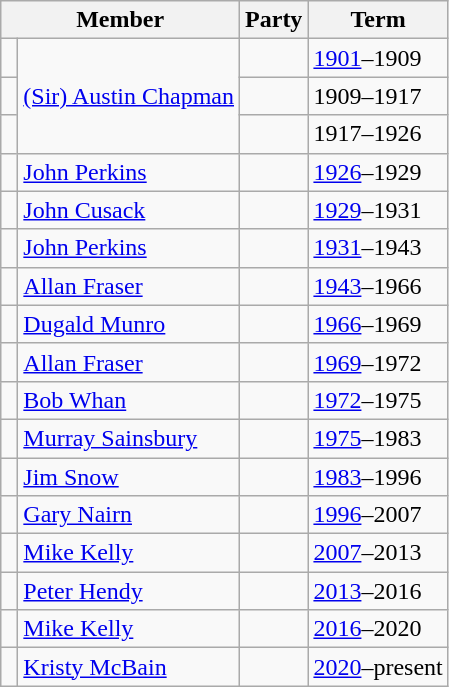<table class="wikitable">
<tr>
<th colspan="2">Member</th>
<th>Party</th>
<th>Term</th>
</tr>
<tr>
<td> </td>
<td rowspan="3"><a href='#'>(Sir) Austin Chapman</a></td>
<td></td>
<td><a href='#'>1901</a>–1909</td>
</tr>
<tr>
<td> </td>
<td></td>
<td>1909–1917</td>
</tr>
<tr>
<td> </td>
<td></td>
<td>1917–1926</td>
</tr>
<tr>
<td> </td>
<td><a href='#'>John Perkins</a></td>
<td></td>
<td><a href='#'>1926</a>–1929</td>
</tr>
<tr>
<td> </td>
<td><a href='#'>John Cusack</a></td>
<td></td>
<td><a href='#'>1929</a>–1931</td>
</tr>
<tr>
<td> </td>
<td><a href='#'>John Perkins</a></td>
<td></td>
<td><a href='#'>1931</a>–1943</td>
</tr>
<tr>
<td> </td>
<td><a href='#'>Allan Fraser</a></td>
<td></td>
<td><a href='#'>1943</a>–1966</td>
</tr>
<tr>
<td> </td>
<td><a href='#'>Dugald Munro</a></td>
<td></td>
<td><a href='#'>1966</a>–1969</td>
</tr>
<tr>
<td> </td>
<td><a href='#'>Allan Fraser</a></td>
<td></td>
<td><a href='#'>1969</a>–1972</td>
</tr>
<tr>
<td> </td>
<td><a href='#'>Bob Whan</a></td>
<td></td>
<td><a href='#'>1972</a>–1975</td>
</tr>
<tr>
<td> </td>
<td><a href='#'>Murray Sainsbury</a></td>
<td></td>
<td><a href='#'>1975</a>–1983</td>
</tr>
<tr>
<td> </td>
<td><a href='#'>Jim Snow</a></td>
<td></td>
<td><a href='#'>1983</a>–1996</td>
</tr>
<tr>
<td> </td>
<td><a href='#'>Gary Nairn</a></td>
<td></td>
<td><a href='#'>1996</a>–2007</td>
</tr>
<tr>
<td> </td>
<td><a href='#'>Mike Kelly</a></td>
<td></td>
<td><a href='#'>2007</a>–2013</td>
</tr>
<tr>
<td> </td>
<td><a href='#'>Peter Hendy</a></td>
<td></td>
<td><a href='#'>2013</a>–2016</td>
</tr>
<tr>
<td> </td>
<td><a href='#'>Mike Kelly</a></td>
<td></td>
<td><a href='#'>2016</a>–2020</td>
</tr>
<tr>
<td> </td>
<td><a href='#'>Kristy McBain</a></td>
<td></td>
<td><a href='#'>2020</a>–present</td>
</tr>
</table>
